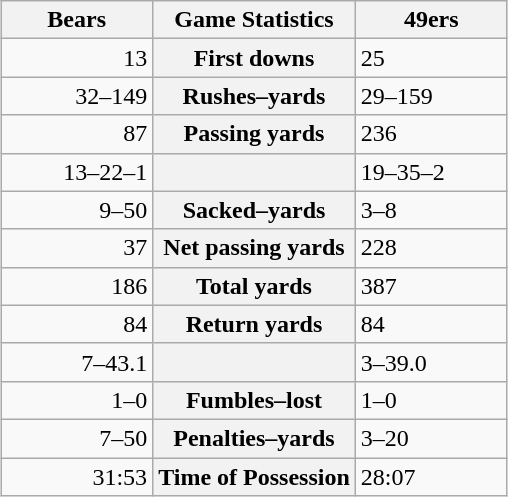<table class="wikitable" style="margin: 1em auto 1em auto">
<tr>
<th style="width:30%;">Bears</th>
<th style="width:40%;">Game Statistics</th>
<th style="width:30%;">49ers</th>
</tr>
<tr>
<td style="text-align:right;">13</td>
<th>First downs</th>
<td>25</td>
</tr>
<tr>
<td style="text-align:right;">32–149</td>
<th>Rushes–yards</th>
<td>29–159</td>
</tr>
<tr>
<td style="text-align:right;">87</td>
<th>Passing yards</th>
<td>236</td>
</tr>
<tr>
<td style="text-align:right;">13–22–1</td>
<th></th>
<td>19–35–2</td>
</tr>
<tr>
<td style="text-align:right;">9–50</td>
<th>Sacked–yards</th>
<td>3–8</td>
</tr>
<tr>
<td style="text-align:right;">37</td>
<th>Net passing yards</th>
<td>228</td>
</tr>
<tr>
<td style="text-align:right;">186</td>
<th>Total yards</th>
<td>387</td>
</tr>
<tr>
<td style="text-align:right;">84</td>
<th>Return yards</th>
<td>84</td>
</tr>
<tr>
<td style="text-align:right;">7–43.1</td>
<th></th>
<td>3–39.0</td>
</tr>
<tr>
<td style="text-align:right;">1–0</td>
<th>Fumbles–lost</th>
<td>1–0</td>
</tr>
<tr>
<td style="text-align:right;">7–50</td>
<th>Penalties–yards</th>
<td>3–20</td>
</tr>
<tr>
<td style="text-align:right;">31:53</td>
<th>Time of Possession</th>
<td>28:07</td>
</tr>
</table>
